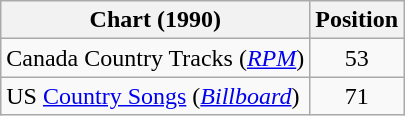<table class="wikitable sortable">
<tr>
<th scope="col">Chart (1990)</th>
<th scope="col">Position</th>
</tr>
<tr>
<td>Canada Country Tracks (<em><a href='#'>RPM</a></em>)</td>
<td align="center">53</td>
</tr>
<tr>
<td>US <a href='#'>Country Songs</a> (<em><a href='#'>Billboard</a></em>)</td>
<td align="center">71</td>
</tr>
</table>
